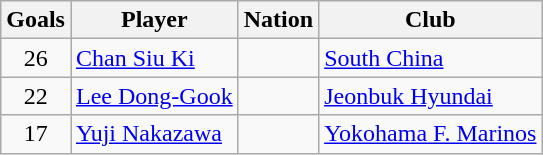<table class="wikitable">
<tr>
<th>Goals</th>
<th>Player</th>
<th>Nation</th>
<th>Club</th>
</tr>
<tr>
<td align="center">26</td>
<td><a href='#'>Chan Siu Ki</a></td>
<td></td>
<td> <a href='#'>South China</a></td>
</tr>
<tr>
<td align="center">22</td>
<td><a href='#'>Lee Dong-Gook</a></td>
<td></td>
<td> <a href='#'>Jeonbuk Hyundai</a></td>
</tr>
<tr>
<td align="center">17</td>
<td><a href='#'>Yuji Nakazawa</a></td>
<td></td>
<td> <a href='#'>Yokohama F. Marinos</a></td>
</tr>
</table>
